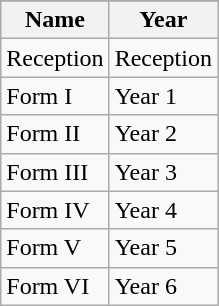<table class="wikitable">
<tr>
</tr>
<tr>
<th>Name</th>
<th>Year</th>
</tr>
<tr>
<td>Reception</td>
<td>Reception</td>
</tr>
<tr>
<td>Form I</td>
<td>Year 1</td>
</tr>
<tr>
<td>Form II</td>
<td>Year 2</td>
</tr>
<tr>
<td>Form III</td>
<td>Year 3</td>
</tr>
<tr>
<td>Form IV</td>
<td>Year 4</td>
</tr>
<tr>
<td>Form V</td>
<td>Year 5</td>
</tr>
<tr>
<td>Form VI</td>
<td>Year 6</td>
</tr>
</table>
